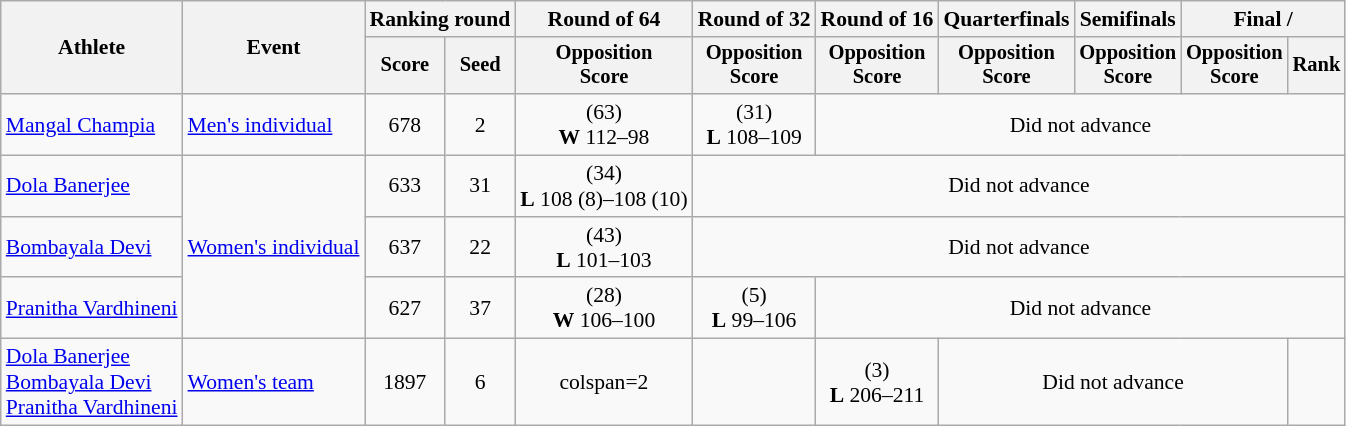<table class="wikitable" style="font-size:90%">
<tr>
<th rowspan="2">Athlete</th>
<th rowspan="2">Event</th>
<th colspan="2">Ranking round</th>
<th>Round of 64</th>
<th>Round of 32</th>
<th>Round of 16</th>
<th>Quarterfinals</th>
<th>Semifinals</th>
<th colspan="2">Final / </th>
</tr>
<tr style="font-size:95%">
<th>Score</th>
<th>Seed</th>
<th>Opposition<br>Score</th>
<th>Opposition<br>Score</th>
<th>Opposition<br>Score</th>
<th>Opposition<br>Score</th>
<th>Opposition<br>Score</th>
<th>Opposition<br>Score</th>
<th>Rank</th>
</tr>
<tr align=center>
<td align=left><a href='#'>Mangal Champia</a></td>
<td align=left><a href='#'>Men's individual</a></td>
<td>678</td>
<td>2</td>
<td> (63)<br> <strong>W</strong> 112–98</td>
<td> (31)<br><strong>L</strong> 108–109</td>
<td colspan=5>Did not advance</td>
</tr>
<tr align=center>
<td align=left><a href='#'>Dola Banerjee</a></td>
<td align=left rowspan=3><a href='#'>Women's individual</a></td>
<td>633</td>
<td>31</td>
<td> (34)<br><strong>L</strong> 108 (8)–108 (10)</td>
<td colspan=6>Did not advance</td>
</tr>
<tr align=center>
<td align=left><a href='#'>Bombayala Devi</a></td>
<td>637</td>
<td>22</td>
<td> (43)<br><strong>L</strong> 101–103</td>
<td colspan=6>Did not advance</td>
</tr>
<tr align=center>
<td align=left><a href='#'>Pranitha Vardhineni</a></td>
<td>627</td>
<td>37</td>
<td> (28)<br><strong>W</strong> 106–100</td>
<td> (5)<br><strong>L</strong> 99–106</td>
<td colspan=5>Did not advance</td>
</tr>
<tr align=center>
<td align=left><a href='#'>Dola Banerjee</a><br><a href='#'>Bombayala Devi</a><br><a href='#'>Pranitha Vardhineni</a></td>
<td align=left><a href='#'>Women's team</a></td>
<td>1897</td>
<td>6</td>
<td>colspan=2 </td>
<td></td>
<td> (3)<br><strong>L</strong> 206–211</td>
<td colspan=3>Did not advance</td>
</tr>
</table>
